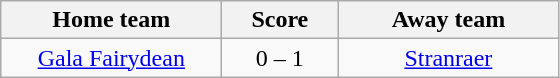<table class="wikitable" style="text-align: center">
<tr>
<th width=140>Home team</th>
<th width=70>Score</th>
<th width=140>Away team</th>
</tr>
<tr>
<td><a href='#'>Gala Fairydean</a></td>
<td>0 – 1</td>
<td><a href='#'>Stranraer</a></td>
</tr>
</table>
